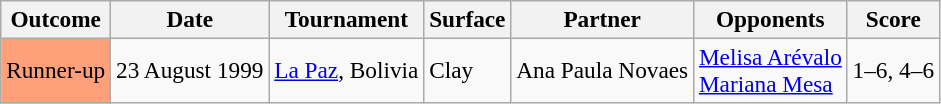<table class="sortable wikitable" style=font-size:97%>
<tr>
<th>Outcome</th>
<th>Date</th>
<th>Tournament</th>
<th>Surface</th>
<th>Partner</th>
<th>Opponents</th>
<th>Score</th>
</tr>
<tr>
<td bgcolor="FFA07A">Runner-up</td>
<td>23 August 1999</td>
<td><a href='#'>La Paz</a>, Bolivia</td>
<td>Clay</td>
<td> Ana Paula Novaes</td>
<td> <a href='#'>Melisa Arévalo</a> <br>  <a href='#'>Mariana Mesa</a></td>
<td>1–6, 4–6</td>
</tr>
</table>
